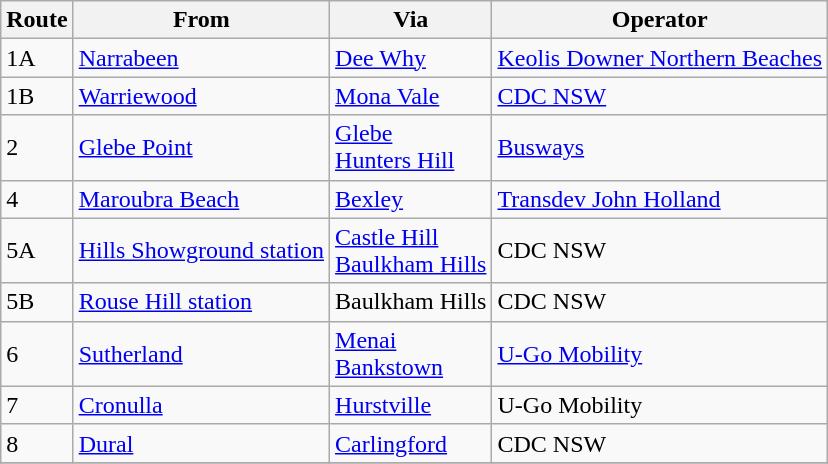<table class="wikitable sortable">
<tr>
<th>Route</th>
<th>From</th>
<th>Via</th>
<th>Operator</th>
</tr>
<tr>
<td>1A</td>
<td><a href='#'>Narrabeen</a></td>
<td><a href='#'>Dee Why</a></td>
<td><a href='#'>Keolis Downer Northern Beaches</a></td>
</tr>
<tr>
<td>1B</td>
<td><a href='#'>Warriewood</a></td>
<td><a href='#'>Mona Vale</a></td>
<td><a href='#'>CDC NSW</a></td>
</tr>
<tr>
<td>2</td>
<td><a href='#'>Glebe Point</a></td>
<td><a href='#'>Glebe</a><br><a href='#'>Hunters Hill</a></td>
<td><a href='#'>Busways</a></td>
</tr>
<tr>
<td>4</td>
<td><a href='#'>Maroubra Beach</a></td>
<td><a href='#'>Bexley</a></td>
<td><a href='#'>Transdev John Holland</a></td>
</tr>
<tr>
<td>5A</td>
<td><a href='#'>Hills Showground station</a></td>
<td><a href='#'>Castle Hill</a><br><a href='#'>Baulkham Hills</a></td>
<td>CDC NSW</td>
</tr>
<tr>
<td>5B</td>
<td><a href='#'>Rouse Hill station</a></td>
<td>Baulkham Hills</td>
<td>CDC NSW</td>
</tr>
<tr>
<td>6</td>
<td><a href='#'>Sutherland</a></td>
<td><a href='#'>Menai</a><br><a href='#'>Bankstown</a></td>
<td><a href='#'>U-Go Mobility</a></td>
</tr>
<tr>
<td>7</td>
<td><a href='#'>Cronulla</a></td>
<td><a href='#'>Hurstville</a></td>
<td>U-Go Mobility</td>
</tr>
<tr>
<td>8</td>
<td><a href='#'>Dural</a></td>
<td><a href='#'>Carlingford</a></td>
<td>CDC NSW</td>
</tr>
<tr>
</tr>
</table>
